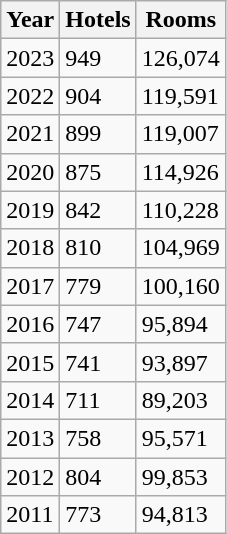<table class="wikitable">
<tr>
<th>Year</th>
<th>Hotels</th>
<th>Rooms</th>
</tr>
<tr>
<td>2023</td>
<td>949</td>
<td>126,074</td>
</tr>
<tr>
<td>2022</td>
<td>904</td>
<td>119,591</td>
</tr>
<tr>
<td>2021</td>
<td>899</td>
<td>119,007</td>
</tr>
<tr>
<td>2020</td>
<td>875</td>
<td>114,926</td>
</tr>
<tr>
<td>2019</td>
<td>842</td>
<td>110,228</td>
</tr>
<tr>
<td>2018</td>
<td>810</td>
<td>104,969</td>
</tr>
<tr>
<td>2017</td>
<td>779</td>
<td>100,160</td>
</tr>
<tr>
<td>2016</td>
<td>747</td>
<td>95,894</td>
</tr>
<tr>
<td>2015</td>
<td>741</td>
<td>93,897</td>
</tr>
<tr>
<td>2014</td>
<td>711</td>
<td>89,203</td>
</tr>
<tr>
<td>2013</td>
<td>758</td>
<td>95,571</td>
</tr>
<tr>
<td>2012</td>
<td>804</td>
<td>99,853</td>
</tr>
<tr>
<td>2011</td>
<td>773</td>
<td>94,813</td>
</tr>
</table>
